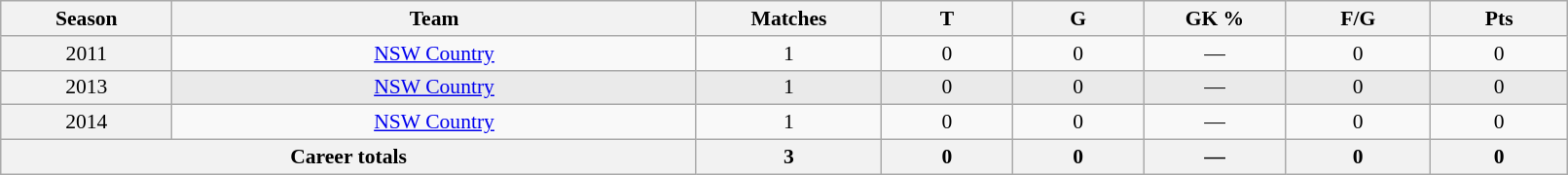<table class="wikitable sortable"  style="font-size:90%; text-align:center; width:85%;">
<tr>
<th width=2%>Season</th>
<th width=8%>Team</th>
<th width=2%>Matches</th>
<th width=2%>T</th>
<th width=2%>G</th>
<th width=2%>GK %</th>
<th width=2%>F/G</th>
<th width=2%>Pts</th>
</tr>
<tr>
<th scope="row" style="text-align:center; font-weight:normal">2011</th>
<td style="text-align:center;"> <a href='#'>NSW Country</a></td>
<td>1</td>
<td>0</td>
<td>0</td>
<td>—</td>
<td>0</td>
<td>0</td>
</tr>
<tr style="background:#eaeaea;">
<th scope="row" style="text-align:center; font-weight:normal">2013</th>
<td style="text-align:center;"> <a href='#'>NSW Country</a></td>
<td>1</td>
<td>0</td>
<td>0</td>
<td>—</td>
<td>0</td>
<td>0</td>
</tr>
<tr>
<th scope="row" style="text-align:center; font-weight:normal">2014</th>
<td style="text-align:center;"> <a href='#'>NSW Country</a></td>
<td>1</td>
<td>0</td>
<td>0</td>
<td>—</td>
<td>0</td>
<td>0</td>
</tr>
<tr class="sortbottom">
<th colspan=2>Career totals</th>
<th>3</th>
<th>0</th>
<th>0</th>
<th>—</th>
<th>0</th>
<th>0</th>
</tr>
</table>
